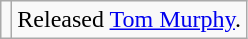<table class="wikitable">
<tr>
<td></td>
<td>Released <a href='#'>Tom Murphy</a>.</td>
</tr>
</table>
